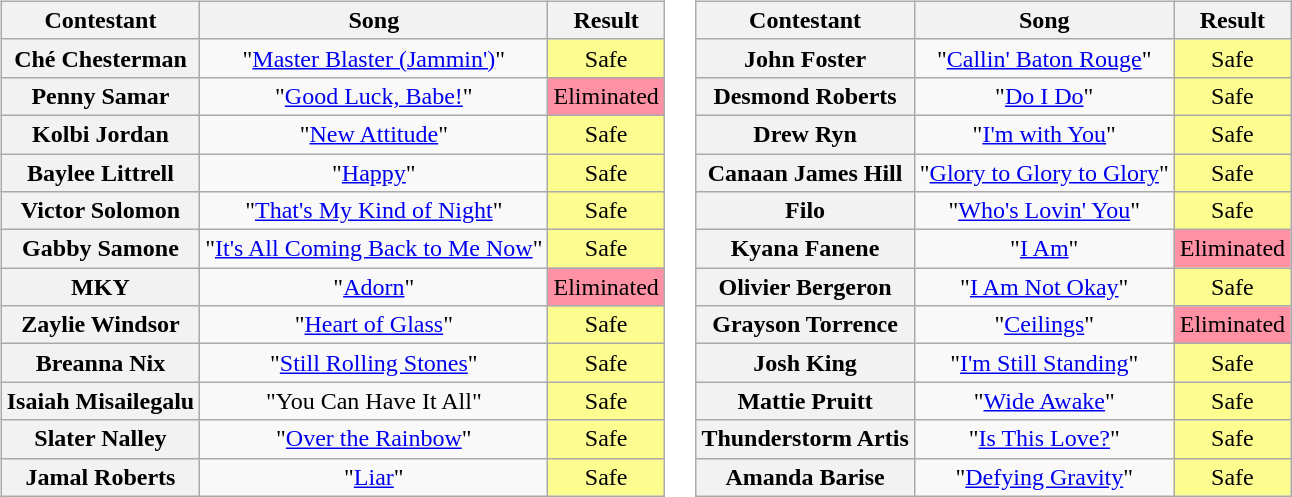<table>
<tr>
<td valign="top"><br><table class="wikitable" style="text-align:center">
<tr>
<th scope="col">Contestant</th>
<th scope="col">Song</th>
<th scope="col">Result</th>
</tr>
<tr>
<th scope="row">Ché Chesterman</th>
<td>"<a href='#'>Master Blaster (Jammin')</a>"</td>
<td style="background:#FDFC8F;">Safe</td>
</tr>
<tr>
<th scope="row">Penny Samar</th>
<td>"<a href='#'>Good Luck, Babe!</a>"</td>
<td style="background:#FF91A4;">Eliminated</td>
</tr>
<tr>
<th scope="row">Kolbi Jordan</th>
<td>"<a href='#'>New Attitude</a>"</td>
<td style="background:#FDFC8F;">Safe</td>
</tr>
<tr>
<th scope="row">Baylee Littrell</th>
<td>"<a href='#'>Happy</a>"</td>
<td style="background:#FDFC8F;">Safe</td>
</tr>
<tr>
<th scope="row">Victor Solomon</th>
<td>"<a href='#'>That's My Kind of Night</a>"</td>
<td style="background:#FDFC8F;">Safe</td>
</tr>
<tr>
<th scope="row">Gabby Samone</th>
<td>"<a href='#'>It's All Coming Back to Me Now</a>"</td>
<td style="background:#FDFC8F;">Safe</td>
</tr>
<tr>
<th scope="row">MKY</th>
<td>"<a href='#'>Adorn</a>"</td>
<td style="background:#FF91A4;">Eliminated</td>
</tr>
<tr>
<th scope="row">Zaylie Windsor</th>
<td>"<a href='#'>Heart of Glass</a>"</td>
<td style="background:#FDFC8F;">Safe</td>
</tr>
<tr>
<th scope="row">Breanna Nix</th>
<td>"<a href='#'>Still Rolling Stones</a>"</td>
<td style="background:#FDFC8F;">Safe</td>
</tr>
<tr>
<th scope="row">Isaiah Misailegalu</th>
<td>"You Can Have It All"</td>
<td style="background:#FDFC8F;">Safe</td>
</tr>
<tr>
<th scope="row">Slater Nalley</th>
<td>"<a href='#'>Over the Rainbow</a>"</td>
<td style="background:#FDFC8F;">Safe</td>
</tr>
<tr>
<th scope="row">Jamal Roberts</th>
<td>"<a href='#'>Liar</a>"</td>
<td style="background:#FDFC8F;">Safe</td>
</tr>
</table>
</td>
<td valign="top"><br><table class="wikitable" style="text-align:center">
<tr>
<th scope="col">Contestant</th>
<th scope="col">Song</th>
<th scope="col">Result</th>
</tr>
<tr>
<th scope="row">John Foster</th>
<td>"<a href='#'>Callin' Baton Rouge</a>"</td>
<td style="background:#FDFC8F;">Safe</td>
</tr>
<tr>
<th scope="row">Desmond Roberts</th>
<td>"<a href='#'>Do I Do</a>"</td>
<td style="background:#FDFC8F;">Safe</td>
</tr>
<tr>
<th scope="row">Drew Ryn</th>
<td>"<a href='#'>I'm with You</a>"</td>
<td style="background:#FDFC8F;">Safe</td>
</tr>
<tr>
<th scope="row">Canaan James Hill</th>
<td>"<a href='#'>Glory to Glory to Glory</a>"</td>
<td style="background:#FDFC8F;">Safe</td>
</tr>
<tr>
<th scope="row">Filo</th>
<td>"<a href='#'>Who's Lovin' You</a>"</td>
<td style="background:#FDFC8F;">Safe</td>
</tr>
<tr>
<th scope="row">Kyana Fanene</th>
<td>"<a href='#'>I Am</a>"</td>
<td style="background:#FF91A4;">Eliminated</td>
</tr>
<tr>
<th scope="row">Olivier Bergeron</th>
<td>"<a href='#'>I Am Not Okay</a>"</td>
<td style="background:#FDFC8F;">Safe</td>
</tr>
<tr>
<th scope="row">Grayson Torrence</th>
<td>"<a href='#'>Ceilings</a>"</td>
<td style="background:#FF91A4;">Eliminated</td>
</tr>
<tr>
<th scope="row">Josh King</th>
<td>"<a href='#'>I'm Still Standing</a>"</td>
<td style="background:#FDFC8F;">Safe</td>
</tr>
<tr>
<th scope="row">Mattie Pruitt</th>
<td>"<a href='#'>Wide Awake</a>"</td>
<td style="background:#FDFC8F;">Safe</td>
</tr>
<tr>
<th scope="row">Thunderstorm Artis</th>
<td>"<a href='#'>Is This Love?</a>"</td>
<td style="background:#FDFC8F;">Safe</td>
</tr>
<tr>
<th scope="row">Amanda Barise</th>
<td>"<a href='#'>Defying Gravity</a>"</td>
<td style="background:#FDFC8F;">Safe</td>
</tr>
</table>
</td>
</tr>
</table>
